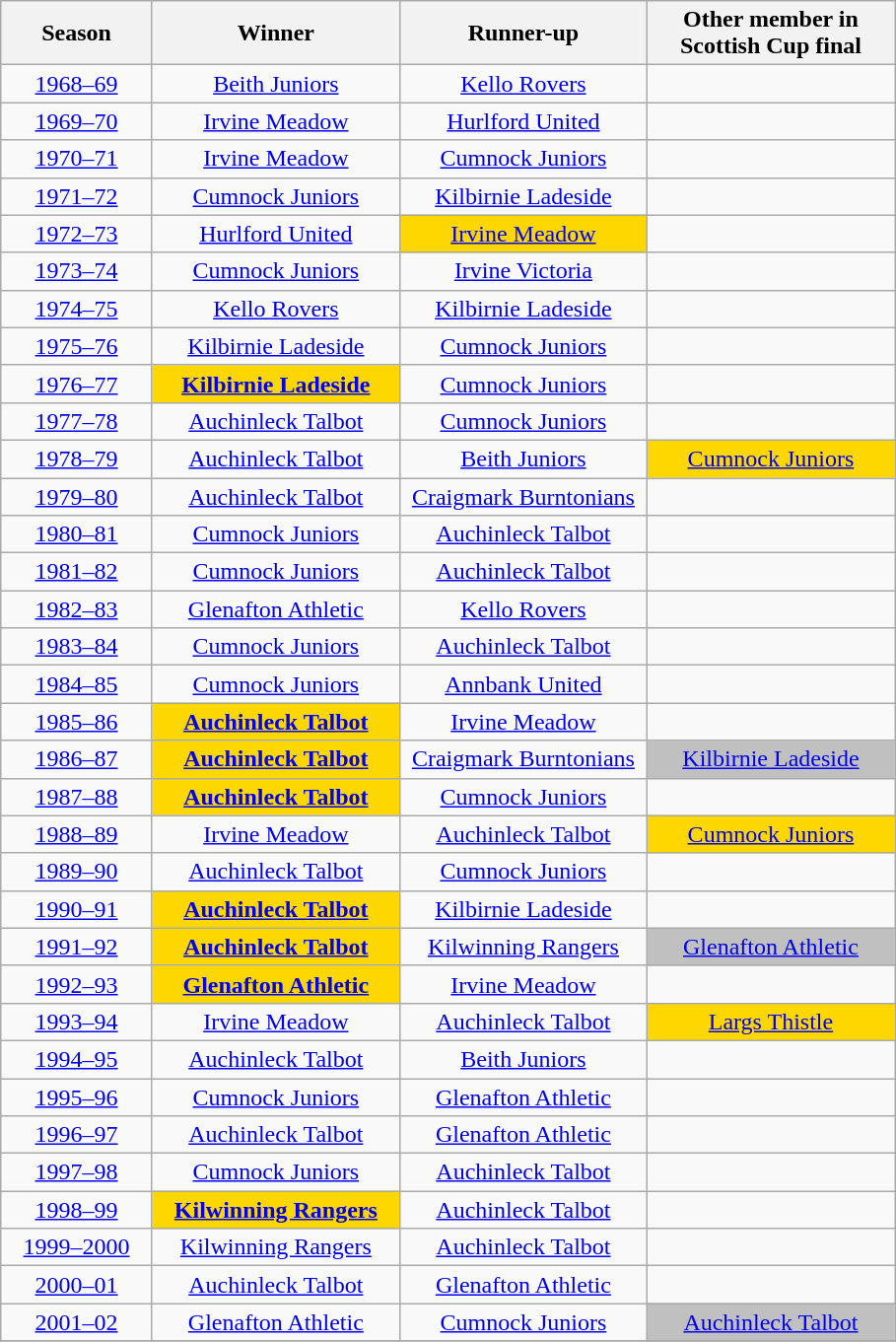<table class="wikitable sortable" style="text-align: center;">
<tr>
<th width=95>Season</th>
<th width=160>Winner</th>
<th width=160>Runner-up</th>
<th width=160>Other member in Scottish Cup final</th>
</tr>
<tr>
<td><a href='#'>1968–69</a></td>
<td><a href='#'>Beith Juniors</a></td>
<td><a href='#'>Kello Rovers</a></td>
<td></td>
</tr>
<tr>
<td><a href='#'>1969–70</a></td>
<td><a href='#'>Irvine Meadow</a></td>
<td><a href='#'>Hurlford United</a></td>
<td></td>
</tr>
<tr>
<td><a href='#'>1970–71</a></td>
<td><a href='#'>Irvine Meadow</a></td>
<td><a href='#'>Cumnock Juniors</a></td>
<td></td>
</tr>
<tr>
<td><a href='#'>1971–72</a></td>
<td><a href='#'>Cumnock Juniors</a></td>
<td><a href='#'>Kilbirnie Ladeside</a></td>
<td></td>
</tr>
<tr>
<td><a href='#'>1972–73</a></td>
<td><a href='#'>Hurlford United</a></td>
<td bgcolor=gold><a href='#'>Irvine Meadow</a></td>
<td></td>
</tr>
<tr>
<td><a href='#'>1973–74</a></td>
<td><a href='#'>Cumnock Juniors</a></td>
<td><a href='#'>Irvine Victoria</a></td>
<td></td>
</tr>
<tr>
<td><a href='#'>1974–75</a></td>
<td><a href='#'>Kello Rovers</a></td>
<td><a href='#'>Kilbirnie Ladeside</a></td>
<td></td>
</tr>
<tr>
<td><a href='#'>1975–76</a></td>
<td><a href='#'>Kilbirnie Ladeside</a></td>
<td><a href='#'>Cumnock Juniors</a></td>
<td></td>
</tr>
<tr>
<td><a href='#'>1976–77</a></td>
<td bgcolor=gold><strong><a href='#'>Kilbirnie Ladeside</a></strong></td>
<td><a href='#'>Cumnock Juniors</a></td>
<td></td>
</tr>
<tr>
<td><a href='#'>1977–78</a></td>
<td><a href='#'>Auchinleck Talbot</a></td>
<td><a href='#'>Cumnock Juniors</a></td>
<td></td>
</tr>
<tr>
<td><a href='#'>1978–79</a></td>
<td><a href='#'>Auchinleck Talbot</a></td>
<td><a href='#'>Beith Juniors</a></td>
<td bgcolor=gold><a href='#'>Cumnock Juniors</a></td>
</tr>
<tr>
<td><a href='#'>1979–80</a></td>
<td><a href='#'>Auchinleck Talbot</a></td>
<td><a href='#'>Craigmark Burntonians</a></td>
<td></td>
</tr>
<tr>
<td><a href='#'>1980–81</a></td>
<td><a href='#'>Cumnock Juniors</a></td>
<td><a href='#'>Auchinleck Talbot</a></td>
<td></td>
</tr>
<tr>
<td><a href='#'>1981–82</a></td>
<td><a href='#'>Cumnock Juniors</a></td>
<td><a href='#'>Auchinleck Talbot</a></td>
<td></td>
</tr>
<tr>
<td><a href='#'>1982–83</a></td>
<td><a href='#'>Glenafton Athletic</a></td>
<td><a href='#'>Kello Rovers</a></td>
<td></td>
</tr>
<tr>
<td><a href='#'>1983–84</a></td>
<td><a href='#'>Cumnock Juniors</a></td>
<td><a href='#'>Auchinleck Talbot</a></td>
<td></td>
</tr>
<tr>
<td><a href='#'>1984–85</a></td>
<td><a href='#'>Cumnock Juniors</a></td>
<td><a href='#'>Annbank United</a></td>
<td></td>
</tr>
<tr>
<td><a href='#'>1985–86</a></td>
<td bgcolor=gold><strong><a href='#'>Auchinleck Talbot</a></strong></td>
<td><a href='#'>Irvine Meadow</a></td>
<td></td>
</tr>
<tr>
<td><a href='#'>1986–87</a></td>
<td bgcolor=gold><strong><a href='#'>Auchinleck Talbot</a></strong></td>
<td><a href='#'>Craigmark Burntonians</a></td>
<td bgcolor=silver><a href='#'>Kilbirnie Ladeside</a></td>
</tr>
<tr>
<td><a href='#'>1987–88</a></td>
<td bgcolor=gold><strong><a href='#'>Auchinleck Talbot</a></strong></td>
<td><a href='#'>Cumnock Juniors</a></td>
<td></td>
</tr>
<tr>
<td><a href='#'>1988–89</a></td>
<td><a href='#'>Irvine Meadow</a></td>
<td><a href='#'>Auchinleck Talbot</a></td>
<td bgcolor=gold><a href='#'>Cumnock Juniors</a></td>
</tr>
<tr>
<td><a href='#'>1989–90</a></td>
<td><a href='#'>Auchinleck Talbot</a></td>
<td><a href='#'>Cumnock Juniors</a></td>
<td></td>
</tr>
<tr>
<td><a href='#'>1990–91</a></td>
<td bgcolor=gold><strong><a href='#'>Auchinleck Talbot</a></strong></td>
<td><a href='#'>Kilbirnie Ladeside</a></td>
<td></td>
</tr>
<tr>
<td><a href='#'>1991–92</a></td>
<td bgcolor=gold><strong><a href='#'>Auchinleck Talbot</a></strong></td>
<td><a href='#'>Kilwinning Rangers</a></td>
<td bgcolor=silver><a href='#'>Glenafton Athletic</a></td>
</tr>
<tr>
<td><a href='#'>1992–93</a></td>
<td bgcolor=gold><strong><a href='#'>Glenafton Athletic</a></strong></td>
<td><a href='#'>Irvine Meadow</a></td>
<td></td>
</tr>
<tr>
<td><a href='#'>1993–94</a></td>
<td><a href='#'>Irvine Meadow</a></td>
<td><a href='#'>Auchinleck Talbot</a></td>
<td bgcolor=gold><a href='#'>Largs Thistle</a></td>
</tr>
<tr>
<td><a href='#'>1994–95</a></td>
<td><a href='#'>Auchinleck Talbot</a></td>
<td><a href='#'>Beith Juniors</a></td>
<td></td>
</tr>
<tr>
<td><a href='#'>1995–96</a></td>
<td><a href='#'>Cumnock Juniors</a></td>
<td><a href='#'>Glenafton Athletic</a></td>
<td></td>
</tr>
<tr>
<td><a href='#'>1996–97</a></td>
<td><a href='#'>Auchinleck Talbot</a></td>
<td><a href='#'>Glenafton Athletic</a></td>
<td></td>
</tr>
<tr>
<td><a href='#'>1997–98</a></td>
<td><a href='#'>Cumnock Juniors</a></td>
<td><a href='#'>Auchinleck Talbot</a></td>
<td></td>
</tr>
<tr>
<td><a href='#'>1998–99</a></td>
<td bgcolor=gold><strong><a href='#'>Kilwinning Rangers</a></strong></td>
<td><a href='#'>Auchinleck Talbot</a></td>
<td></td>
</tr>
<tr>
<td><a href='#'>1999–2000</a></td>
<td><a href='#'>Kilwinning Rangers</a></td>
<td><a href='#'>Auchinleck Talbot</a></td>
<td></td>
</tr>
<tr>
<td><a href='#'>2000–01</a></td>
<td><a href='#'>Auchinleck Talbot</a></td>
<td><a href='#'>Glenafton Athletic</a></td>
<td></td>
</tr>
<tr>
<td><a href='#'>2001–02</a></td>
<td><a href='#'>Glenafton Athletic</a></td>
<td><a href='#'>Cumnock Juniors</a></td>
<td bgcolor=silver><a href='#'>Auchinleck Talbot</a></td>
</tr>
<tr>
</tr>
</table>
